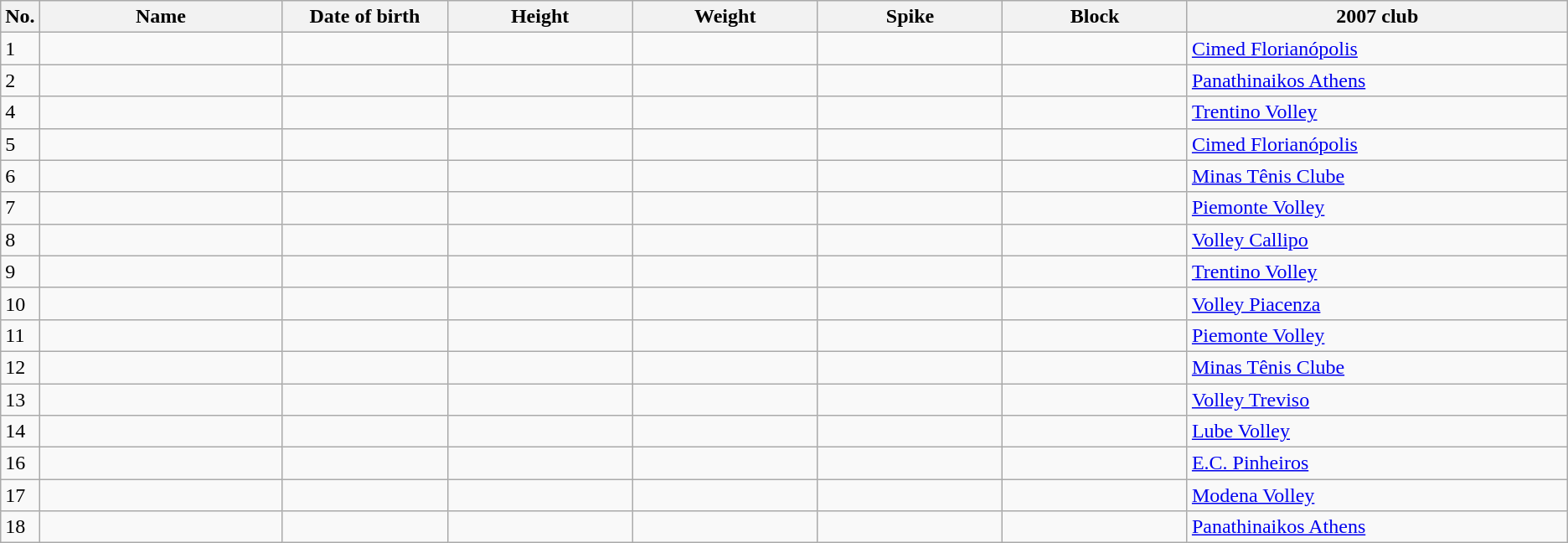<table class="wikitable sortable" style=font-size:100%; text-align:center;>
<tr>
<th>No.</th>
<th style=width:12em>Name</th>
<th style=width:8em>Date of birth</th>
<th style=width:9em>Height</th>
<th style=width:9em>Weight</th>
<th style=width:9em>Spike</th>
<th style=width:9em>Block</th>
<th style=width:19em>2007 club</th>
</tr>
<tr>
<td>1</td>
<td align=left></td>
<td align=right></td>
<td></td>
<td></td>
<td></td>
<td></td>
<td align=left><a href='#'>Cimed Florianópolis</a></td>
</tr>
<tr>
<td>2</td>
<td align=left></td>
<td align=right></td>
<td></td>
<td></td>
<td></td>
<td></td>
<td align=left><a href='#'>Panathinaikos Athens</a></td>
</tr>
<tr>
<td>4</td>
<td align=left></td>
<td align=right></td>
<td></td>
<td></td>
<td></td>
<td></td>
<td align=left><a href='#'>Trentino Volley</a></td>
</tr>
<tr>
<td>5</td>
<td align=left></td>
<td align=right></td>
<td></td>
<td></td>
<td></td>
<td></td>
<td align=left><a href='#'>Cimed Florianópolis</a></td>
</tr>
<tr>
<td>6</td>
<td align=left></td>
<td align=right></td>
<td></td>
<td></td>
<td></td>
<td></td>
<td align=left><a href='#'>Minas Tênis Clube</a></td>
</tr>
<tr>
<td>7</td>
<td align=left></td>
<td align=right></td>
<td></td>
<td></td>
<td></td>
<td></td>
<td align=left><a href='#'>Piemonte Volley</a></td>
</tr>
<tr>
<td>8</td>
<td align=left></td>
<td align=right></td>
<td></td>
<td></td>
<td></td>
<td></td>
<td align=left><a href='#'>Volley Callipo</a></td>
</tr>
<tr>
<td>9</td>
<td align=left></td>
<td align=right></td>
<td></td>
<td></td>
<td></td>
<td></td>
<td align=left><a href='#'>Trentino Volley</a></td>
</tr>
<tr>
<td>10</td>
<td align=left></td>
<td align=right></td>
<td></td>
<td></td>
<td></td>
<td></td>
<td align=left><a href='#'>Volley Piacenza</a></td>
</tr>
<tr>
<td>11</td>
<td align=left></td>
<td align=right></td>
<td></td>
<td></td>
<td></td>
<td></td>
<td align=left><a href='#'>Piemonte Volley</a></td>
</tr>
<tr>
<td>12</td>
<td align=left></td>
<td align=right></td>
<td></td>
<td></td>
<td></td>
<td></td>
<td align=left><a href='#'>Minas Tênis Clube</a></td>
</tr>
<tr>
<td>13</td>
<td align=left></td>
<td align=right></td>
<td></td>
<td></td>
<td></td>
<td></td>
<td align=left><a href='#'>Volley Treviso</a></td>
</tr>
<tr>
<td>14</td>
<td align=left></td>
<td align=right></td>
<td></td>
<td></td>
<td></td>
<td></td>
<td align=left><a href='#'>Lube Volley</a></td>
</tr>
<tr>
<td>16</td>
<td align=left></td>
<td align=right></td>
<td></td>
<td></td>
<td></td>
<td></td>
<td align=left><a href='#'>E.C. Pinheiros</a></td>
</tr>
<tr>
<td>17</td>
<td align=left></td>
<td align=right></td>
<td></td>
<td></td>
<td></td>
<td></td>
<td align=left><a href='#'>Modena Volley</a></td>
</tr>
<tr>
<td>18</td>
<td align=left></td>
<td align=right></td>
<td></td>
<td></td>
<td></td>
<td></td>
<td align=left><a href='#'>Panathinaikos Athens</a></td>
</tr>
</table>
